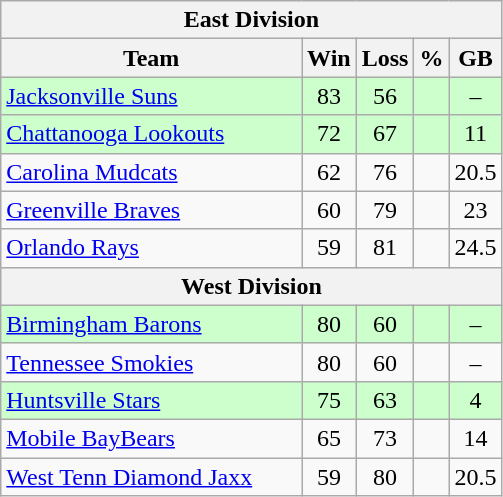<table class="wikitable">
<tr>
<th colspan="5">East Division</th>
</tr>
<tr>
<th width="60%">Team</th>
<th>Win</th>
<th>Loss</th>
<th>%</th>
<th>GB</th>
</tr>
<tr align=center bgcolor=ccffcc>
<td align=left><a href='#'>Jacksonville Suns</a></td>
<td>83</td>
<td>56</td>
<td></td>
<td>–</td>
</tr>
<tr align=center bgcolor=ccffcc>
<td align=left><a href='#'>Chattanooga Lookouts</a></td>
<td>72</td>
<td>67</td>
<td></td>
<td>11</td>
</tr>
<tr align=center>
<td align=left><a href='#'>Carolina Mudcats</a></td>
<td>62</td>
<td>76</td>
<td></td>
<td>20.5</td>
</tr>
<tr align=center>
<td align=left><a href='#'>Greenville Braves</a></td>
<td>60</td>
<td>79</td>
<td></td>
<td>23</td>
</tr>
<tr align=center>
<td align=left><a href='#'>Orlando Rays</a></td>
<td>59</td>
<td>81</td>
<td></td>
<td>24.5</td>
</tr>
<tr>
<th colspan="5">West Division</th>
</tr>
<tr align=center bgcolor=ccffcc>
<td align=left><a href='#'>Birmingham Barons</a></td>
<td>80</td>
<td>60</td>
<td></td>
<td>–</td>
</tr>
<tr align=center>
<td align=left><a href='#'>Tennessee Smokies</a></td>
<td>80</td>
<td>60</td>
<td></td>
<td>–</td>
</tr>
<tr align=center bgcolor=ccffcc>
<td align=left><a href='#'>Huntsville Stars</a></td>
<td>75</td>
<td>63</td>
<td></td>
<td>4</td>
</tr>
<tr align=center>
<td align=left><a href='#'>Mobile BayBears</a></td>
<td>65</td>
<td>73</td>
<td></td>
<td>14</td>
</tr>
<tr align=center>
<td align=left><a href='#'>West Tenn Diamond Jaxx</a></td>
<td>59</td>
<td>80</td>
<td></td>
<td>20.5</td>
</tr>
</table>
